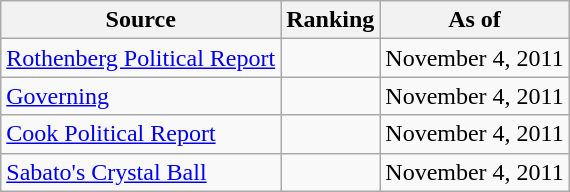<table class="wikitable" style="text-align:center">
<tr>
<th>Source</th>
<th>Ranking</th>
<th>As of</th>
</tr>
<tr>
<td align=left><a href='#'>Rothenberg Political Report</a></td>
<td></td>
<td>November 4, 2011</td>
</tr>
<tr>
<td align=left><a href='#'>Governing</a></td>
<td></td>
<td>November 4, 2011</td>
</tr>
<tr>
<td align=left><a href='#'>Cook Political Report</a></td>
<td></td>
<td>November 4, 2011</td>
</tr>
<tr>
<td align=left><a href='#'>Sabato's Crystal Ball</a></td>
<td></td>
<td>November 4, 2011</td>
</tr>
</table>
